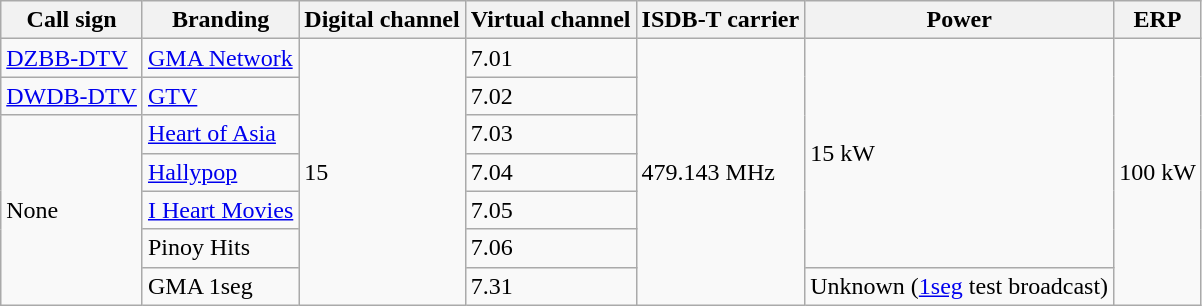<table class="wikitable sortable">
<tr>
<th>Call sign</th>
<th>Branding</th>
<th>Digital channel</th>
<th>Virtual channel</th>
<th>ISDB-T carrier</th>
<th>Power</th>
<th>ERP</th>
</tr>
<tr>
<td><a href='#'>DZBB-DTV</a></td>
<td><a href='#'>GMA Network</a></td>
<td rowspan="8">15</td>
<td>7.01</td>
<td rowspan="8">479.143 MHz</td>
<td rowspan="6">15 kW</td>
<td rowspan="7">100 kW</td>
</tr>
<tr>
<td><a href='#'>DWDB-DTV</a></td>
<td><a href='#'>GTV</a></td>
<td>7.02</td>
</tr>
<tr>
<td rowspan="6">None</td>
<td><a href='#'>Heart of Asia</a></td>
<td>7.03</td>
</tr>
<tr>
<td><a href='#'>Hallypop</a></td>
<td>7.04</td>
</tr>
<tr>
<td><a href='#'>I Heart Movies</a></td>
<td>7.05</td>
</tr>
<tr>
<td>Pinoy Hits</td>
<td>7.06</td>
</tr>
<tr>
<td>GMA 1seg</td>
<td>7.31</td>
<td>Unknown (<a href='#'>1seg</a> test broadcast)</td>
</tr>
</table>
